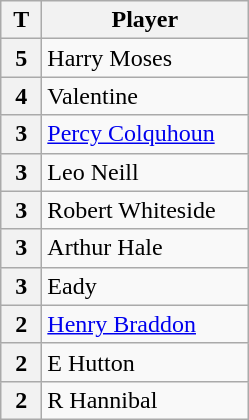<table class="wikitable" style="text-align:center;">
<tr>
<th width="20">T</th>
<th width="130">Player</th>
</tr>
<tr>
<th>5</th>
<td style="text-align:left;"> Harry Moses</td>
</tr>
<tr>
<th>4</th>
<td style="text-align:left;"> Valentine</td>
</tr>
<tr>
<th>3</th>
<td style="text-align:left;"> <a href='#'>Percy Colquhoun</a></td>
</tr>
<tr>
<th>3</th>
<td style="text-align:left;"> Leo Neill</td>
</tr>
<tr>
<th>3</th>
<td style="text-align:left;"> Robert Whiteside</td>
</tr>
<tr>
<th>3</th>
<td style="text-align:left;"> Arthur Hale</td>
</tr>
<tr>
<th>3</th>
<td style="text-align:left;"> Eady</td>
</tr>
<tr>
<th>2</th>
<td style="text-align:left;"> <a href='#'>Henry Braddon</a></td>
</tr>
<tr>
<th>2</th>
<td style="text-align:left;"> E Hutton</td>
</tr>
<tr>
<th>2</th>
<td style="text-align:left;"> R Hannibal</td>
</tr>
</table>
